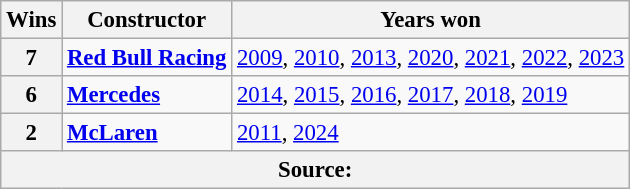<table class="wikitable" style="font-size: 95%;">
<tr>
<th>Wins</th>
<th>Constructor</th>
<th>Years won</th>
</tr>
<tr>
<th>7</th>
<td> <strong><a href='#'>Red Bull Racing</a></strong></td>
<td><a href='#'>2009</a>, <a href='#'>2010</a>, <a href='#'>2013</a>, <a href='#'>2020</a>, <a href='#'>2021</a>, <a href='#'>2022</a>, <a href='#'>2023</a></td>
</tr>
<tr>
<th>6</th>
<td> <strong><a href='#'>Mercedes</a></strong></td>
<td><a href='#'>2014</a>, <a href='#'>2015</a>, <a href='#'>2016</a>, <a href='#'>2017</a>, <a href='#'>2018</a>, <a href='#'>2019</a></td>
</tr>
<tr>
<th>2</th>
<td> <strong><a href='#'>McLaren</a></strong></td>
<td><a href='#'>2011</a>, <a href='#'>2024</a></td>
</tr>
<tr>
<th colspan=3>Source:</th>
</tr>
</table>
